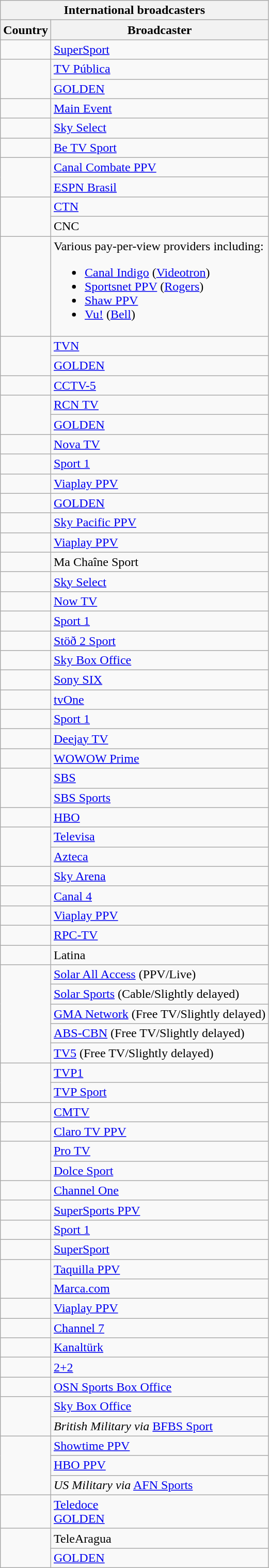<table class="wikitable collapsible collapsed" font-size:95%;">
<tr>
<th colspan=2>International broadcasters</th>
</tr>
<tr>
<th align=center>Country</th>
<th align=center>Broadcaster</th>
</tr>
<tr>
<td></td>
<td><a href='#'>SuperSport</a></td>
</tr>
<tr>
<td style="text-align:left;" rowspan="2"></td>
<td><a href='#'>TV Pública</a></td>
</tr>
<tr>
<td><a href='#'>GOLDEN</a></td>
</tr>
<tr>
<td></td>
<td><a href='#'>Main Event</a></td>
</tr>
<tr>
<td></td>
<td><a href='#'>Sky Select</a></td>
</tr>
<tr>
<td></td>
<td><a href='#'>Be TV Sport</a></td>
</tr>
<tr>
<td style="text-align:left;" rowspan="2"></td>
<td><a href='#'>Canal Combate PPV</a></td>
</tr>
<tr>
<td><a href='#'>ESPN Brasil</a></td>
</tr>
<tr>
<td style="text-align:left;" rowspan="2"></td>
<td><a href='#'>CTN</a></td>
</tr>
<tr>
<td>CNC</td>
</tr>
<tr>
<td style="text-align:left;"></td>
<td>Various pay-per-view providers including:<br><ul><li><a href='#'>Canal Indigo</a> (<a href='#'>Videotron</a>)</li><li><a href='#'>Sportsnet PPV</a> (<a href='#'>Rogers</a>)</li><li><a href='#'>Shaw PPV</a></li><li><a href='#'>Vu!</a> (<a href='#'>Bell</a>)</li></ul></td>
</tr>
<tr>
<td style="text-align:left;" rowspan="2"></td>
<td><a href='#'>TVN</a></td>
</tr>
<tr>
<td><a href='#'>GOLDEN</a></td>
</tr>
<tr>
<td></td>
<td><a href='#'>CCTV-5</a></td>
</tr>
<tr>
<td style="text-align:left;" rowspan="2"></td>
<td><a href='#'>RCN TV</a></td>
</tr>
<tr>
<td><a href='#'>GOLDEN</a></td>
</tr>
<tr>
<td></td>
<td><a href='#'>Nova TV</a></td>
</tr>
<tr>
<td></td>
<td><a href='#'>Sport 1</a></td>
</tr>
<tr>
<td></td>
<td><a href='#'>Viaplay PPV</a></td>
</tr>
<tr>
<td></td>
<td><a href='#'>GOLDEN</a></td>
</tr>
<tr>
<td></td>
<td><a href='#'>Sky Pacific PPV</a></td>
</tr>
<tr>
<td></td>
<td><a href='#'>Viaplay PPV</a></td>
</tr>
<tr>
<td></td>
<td>Ma Chaîne Sport</td>
</tr>
<tr>
<td></td>
<td><a href='#'>Sky Select</a></td>
</tr>
<tr>
<td></td>
<td><a href='#'>Now TV</a></td>
</tr>
<tr>
<td></td>
<td><a href='#'>Sport 1</a></td>
</tr>
<tr>
<td></td>
<td><a href='#'>Stöð 2 Sport</a></td>
</tr>
<tr>
<td></td>
<td><a href='#'>Sky Box Office</a></td>
</tr>
<tr>
<td></td>
<td><a href='#'>Sony SIX</a></td>
</tr>
<tr>
<td></td>
<td><a href='#'>tvOne</a></td>
</tr>
<tr>
<td></td>
<td><a href='#'>Sport 1</a></td>
</tr>
<tr>
<td></td>
<td><a href='#'>Deejay TV</a></td>
</tr>
<tr>
<td></td>
<td><a href='#'>WOWOW Prime</a></td>
</tr>
<tr>
<td style="text-align:left;" rowspan="2"></td>
<td><a href='#'>SBS</a></td>
</tr>
<tr>
<td><a href='#'>SBS Sports</a></td>
</tr>
<tr>
<td></td>
<td><a href='#'>HBO</a></td>
</tr>
<tr>
<td style="text-align:left;" rowspan="2"></td>
<td><a href='#'>Televisa</a></td>
</tr>
<tr>
<td><a href='#'>Azteca</a></td>
</tr>
<tr>
<td></td>
<td><a href='#'>Sky Arena</a></td>
</tr>
<tr>
<td></td>
<td><a href='#'>Canal 4</a></td>
</tr>
<tr>
<td></td>
<td><a href='#'>Viaplay PPV</a></td>
</tr>
<tr>
<td></td>
<td><a href='#'>RPC-TV</a></td>
</tr>
<tr>
<td></td>
<td>Latina</td>
</tr>
<tr>
<td style="text-align:left;" rowspan="5"></td>
<td><a href='#'>Solar All Access</a> (PPV/Live)</td>
</tr>
<tr>
<td><a href='#'>Solar Sports</a> (Cable/Slightly delayed)</td>
</tr>
<tr>
<td><a href='#'>GMA Network</a> (Free TV/Slightly delayed)</td>
</tr>
<tr>
<td><a href='#'>ABS-CBN</a> (Free TV/Slightly delayed)</td>
</tr>
<tr>
<td><a href='#'>TV5</a> (Free TV/Slightly delayed)</td>
</tr>
<tr>
<td style="text-align:left;" rowspan="2"></td>
<td><a href='#'>TVP1</a></td>
</tr>
<tr>
<td><a href='#'>TVP Sport</a></td>
</tr>
<tr>
<td></td>
<td><a href='#'>CMTV</a></td>
</tr>
<tr>
<td></td>
<td><a href='#'>Claro TV PPV</a></td>
</tr>
<tr>
<td style="text-align:left;" rowspan="2"></td>
<td><a href='#'>Pro TV</a></td>
</tr>
<tr>
<td><a href='#'>Dolce Sport</a></td>
</tr>
<tr>
<td></td>
<td><a href='#'>Channel One</a></td>
</tr>
<tr>
<td></td>
<td><a href='#'>SuperSports PPV</a></td>
</tr>
<tr>
<td></td>
<td><a href='#'>Sport 1</a></td>
</tr>
<tr>
<td></td>
<td><a href='#'>SuperSport</a></td>
</tr>
<tr>
<td style="text-align:left;" rowspan="2"></td>
<td><a href='#'>Taquilla PPV</a></td>
</tr>
<tr>
<td><a href='#'>Marca.com</a></td>
</tr>
<tr>
<td></td>
<td><a href='#'>Viaplay PPV</a></td>
</tr>
<tr>
<td></td>
<td><a href='#'>Channel 7</a></td>
</tr>
<tr>
<td></td>
<td><a href='#'>Kanaltürk</a></td>
</tr>
<tr>
<td></td>
<td><a href='#'>2+2</a></td>
</tr>
<tr>
<td></td>
<td><a href='#'>OSN Sports Box Office</a></td>
</tr>
<tr>
<td style="text-align:left;" rowspan="2"></td>
<td><a href='#'>Sky Box Office</a></td>
</tr>
<tr>
<td><em>British Military via</em> <a href='#'>BFBS Sport</a></td>
</tr>
<tr>
<td style="text-align:left;" rowspan="3"></td>
<td><a href='#'>Showtime PPV</a></td>
</tr>
<tr>
<td><a href='#'>HBO PPV</a></td>
</tr>
<tr>
<td><em>US Military via</em> <a href='#'>AFN Sports</a></td>
</tr>
<tr>
<td></td>
<td><a href='#'>Teledoce</a><br><a href='#'>GOLDEN</a></td>
</tr>
<tr>
<td style="text-align:left;" rowspan="2"></td>
<td>TeleAragua</td>
</tr>
<tr>
<td><a href='#'>GOLDEN</a></td>
</tr>
</table>
